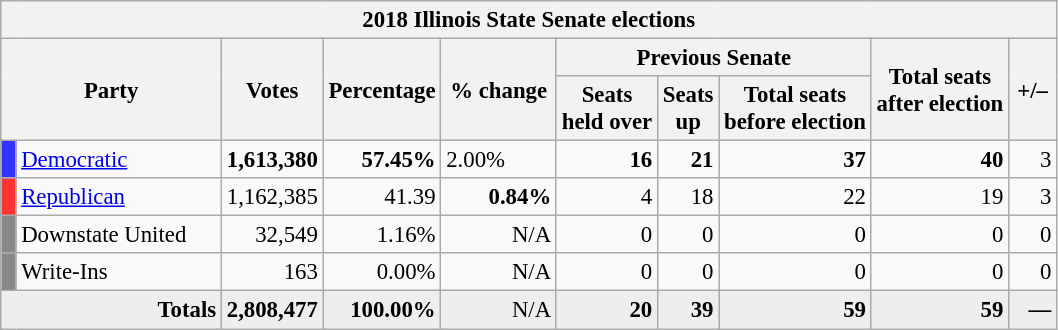<table class="wikitable" style="font-size:95%;">
<tr>
<th colspan="12">2018 Illinois State Senate elections</th>
</tr>
<tr>
<th rowspan=2 colspan=2>Party</th>
<th rowspan=2>Votes</th>
<th rowspan=2>Percentage</th>
<th rowspan=2 style="width: 70px">% change</th>
<th colspan=3>Previous Senate</th>
<th rowspan=2>Total seats<br>after election</th>
<th rowspan=2 style="width: 25px">+/–</th>
</tr>
<tr>
<th>Seats<br>held over</th>
<th>Seats<br>up</th>
<th>Total seats<br>before election</th>
</tr>
<tr>
<th style="background:#33f; width:3px;"></th>
<td style="width: 130px"><a href='#'>Democratic</a></td>
<td style="text-align:right;" ><strong>1,613,380</strong></td>
<td align="right" ><strong>57.45%</strong></td>
<td aligh="right"> 2.00%</td>
<td align="right" ><strong>16</strong></td>
<td align="right" ><strong>21</strong></td>
<td align="right" ><strong>37</strong></td>
<td align="right" ><strong>40</strong></td>
<td align="right" > 3</td>
</tr>
<tr>
<th style="background:#f33; width:3px;"></th>
<td style="width: 130px"><a href='#'>Republican</a></td>
<td align="right">1,162,385</td>
<td align="right">41.39</td>
<td align="right" ><strong>0.84%</strong></td>
<td style="text-align:right;">4</td>
<td style="text-align:right;">18</td>
<td style="text-align:right;">22</td>
<td style="text-align:right;">19</td>
<td style="text-align:right;"> 3</td>
</tr>
<tr>
<th style="background:#888; width:3px;"></th>
<td style="width: 130px">Downstate United</td>
<td align="right">32,549</td>
<td align="right">1.16%</td>
<td align="right">N/A</td>
<td style="text-align:right;">0</td>
<td style="text-align:right;">0</td>
<td style="text-align:right;">0</td>
<td style="text-align:right;">0</td>
<td style="text-align:right;"> 0</td>
</tr>
<tr>
<th style="background:#888; width:3px;"></th>
<td style="width: 130px">Write-Ins</td>
<td align="right">163</td>
<td align="right">0.00%</td>
<td align="right">N/A</td>
<td style="text-align:right;">0</td>
<td style="text-align:right;">0</td>
<td style="text-align:right;">0</td>
<td style="text-align:right;">0</td>
<td style="text-align:right;"> 0</td>
</tr>
<tr style="background:#eee; text-align:right;">
<td colspan="2"><strong>Totals</strong></td>
<td><strong>2,808,477</strong></td>
<td><strong>100.00%</strong></td>
<td>N/A</td>
<td><strong>20</strong></td>
<td><strong>39</strong></td>
<td><strong>59</strong></td>
<td><strong>59</strong></td>
<td><strong>—</strong></td>
</tr>
</table>
